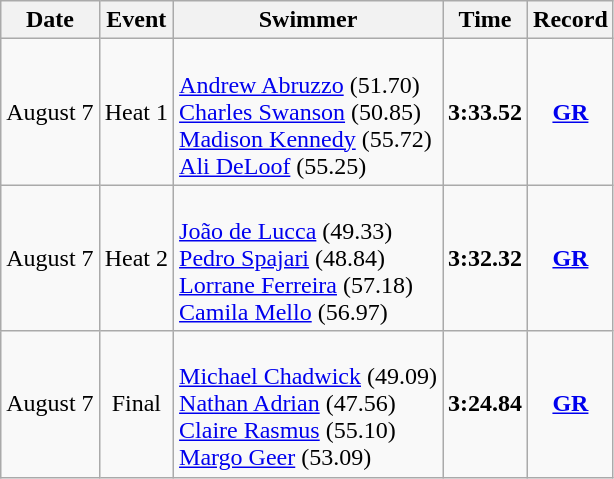<table class="wikitable sortable" style="text-align:center">
<tr>
<th>Date</th>
<th>Event</th>
<th>Swimmer</th>
<th>Time</th>
<th>Record</th>
</tr>
<tr>
<td>August 7</td>
<td>Heat 1</td>
<td align="left"><br><a href='#'>Andrew Abruzzo</a> (51.70)<br><a href='#'>Charles Swanson</a> (50.85)<br><a href='#'>Madison Kennedy</a> (55.72)<br><a href='#'>Ali DeLoof</a> (55.25)</td>
<td><strong>3:33.52</strong></td>
<td><a href='#'><strong>GR</strong></a></td>
</tr>
<tr>
<td>August 7</td>
<td>Heat 2</td>
<td align="left"><br><a href='#'>João de Lucca</a> (49.33)<br><a href='#'>Pedro Spajari</a> (48.84)<br><a href='#'>Lorrane Ferreira</a> (57.18)<br><a href='#'>Camila Mello</a> (56.97)</td>
<td><strong>3:32.32</strong></td>
<td><a href='#'><strong>GR</strong></a></td>
</tr>
<tr>
<td>August 7</td>
<td>Final</td>
<td align="left"><br><a href='#'>Michael Chadwick</a> (49.09)<br><a href='#'>Nathan Adrian</a> (47.56)<br><a href='#'>Claire Rasmus</a> (55.10)<br><a href='#'>Margo Geer</a> (53.09)</td>
<td><strong>3:24.84</strong></td>
<td><a href='#'><strong>GR</strong></a></td>
</tr>
</table>
